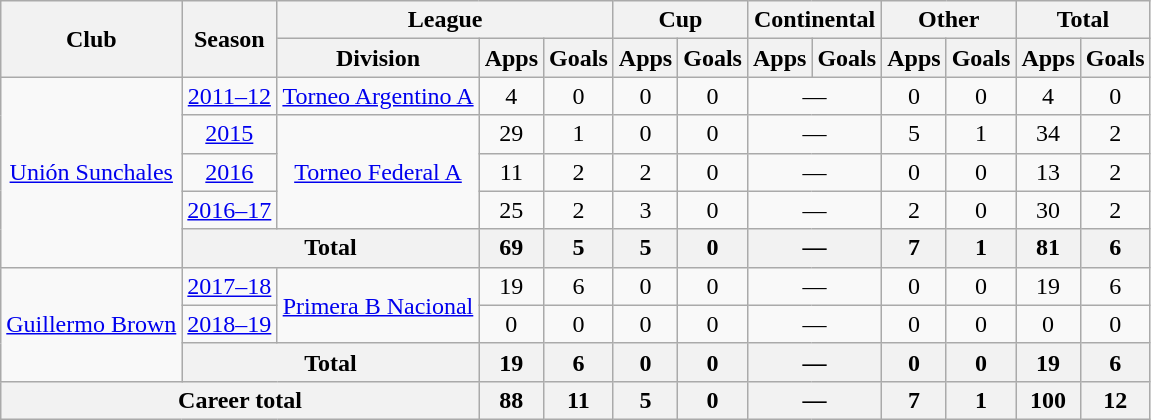<table class="wikitable" style="text-align:center">
<tr>
<th rowspan="2">Club</th>
<th rowspan="2">Season</th>
<th colspan="3">League</th>
<th colspan="2">Cup</th>
<th colspan="2">Continental</th>
<th colspan="2">Other</th>
<th colspan="2">Total</th>
</tr>
<tr>
<th>Division</th>
<th>Apps</th>
<th>Goals</th>
<th>Apps</th>
<th>Goals</th>
<th>Apps</th>
<th>Goals</th>
<th>Apps</th>
<th>Goals</th>
<th>Apps</th>
<th>Goals</th>
</tr>
<tr>
<td rowspan="5"><a href='#'>Unión Sunchales</a></td>
<td><a href='#'>2011–12</a></td>
<td rowspan="1"><a href='#'>Torneo Argentino A</a></td>
<td>4</td>
<td>0</td>
<td>0</td>
<td>0</td>
<td colspan="2">—</td>
<td>0</td>
<td>0</td>
<td>4</td>
<td>0</td>
</tr>
<tr>
<td><a href='#'>2015</a></td>
<td rowspan="3"><a href='#'>Torneo Federal A</a></td>
<td>29</td>
<td>1</td>
<td>0</td>
<td>0</td>
<td colspan="2">—</td>
<td>5</td>
<td>1</td>
<td>34</td>
<td>2</td>
</tr>
<tr>
<td><a href='#'>2016</a></td>
<td>11</td>
<td>2</td>
<td>2</td>
<td>0</td>
<td colspan="2">—</td>
<td>0</td>
<td>0</td>
<td>13</td>
<td>2</td>
</tr>
<tr>
<td><a href='#'>2016–17</a></td>
<td>25</td>
<td>2</td>
<td>3</td>
<td>0</td>
<td colspan="2">—</td>
<td>2</td>
<td>0</td>
<td>30</td>
<td>2</td>
</tr>
<tr>
<th colspan="2">Total</th>
<th>69</th>
<th>5</th>
<th>5</th>
<th>0</th>
<th colspan="2">—</th>
<th>7</th>
<th>1</th>
<th>81</th>
<th>6</th>
</tr>
<tr>
<td rowspan="3"><a href='#'>Guillermo Brown</a></td>
<td><a href='#'>2017–18</a></td>
<td rowspan="2"><a href='#'>Primera B Nacional</a></td>
<td>19</td>
<td>6</td>
<td>0</td>
<td>0</td>
<td colspan="2">—</td>
<td>0</td>
<td>0</td>
<td>19</td>
<td>6</td>
</tr>
<tr>
<td><a href='#'>2018–19</a></td>
<td>0</td>
<td>0</td>
<td>0</td>
<td>0</td>
<td colspan="2">—</td>
<td>0</td>
<td>0</td>
<td>0</td>
<td>0</td>
</tr>
<tr>
<th colspan="2">Total</th>
<th>19</th>
<th>6</th>
<th>0</th>
<th>0</th>
<th colspan="2">—</th>
<th>0</th>
<th>0</th>
<th>19</th>
<th>6</th>
</tr>
<tr>
<th colspan="3">Career total</th>
<th>88</th>
<th>11</th>
<th>5</th>
<th>0</th>
<th colspan="2">—</th>
<th>7</th>
<th>1</th>
<th>100</th>
<th>12</th>
</tr>
</table>
